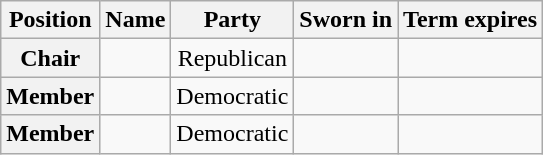<table class="wikitable sortable plainrowheaders" style="text-align:center">
<tr>
<th>Position</th>
<th>Name</th>
<th>Party</th>
<th>Sworn in</th>
<th>Term expires</th>
</tr>
<tr>
<th>Chair</th>
<td></td>
<td>Republican</td>
<td></td>
<td></td>
</tr>
<tr>
<th>Member</th>
<td></td>
<td>Democratic</td>
<td></td>
<td></td>
</tr>
<tr>
<th>Member</th>
<td></td>
<td>Democratic</td>
<td></td>
<td></td>
</tr>
</table>
